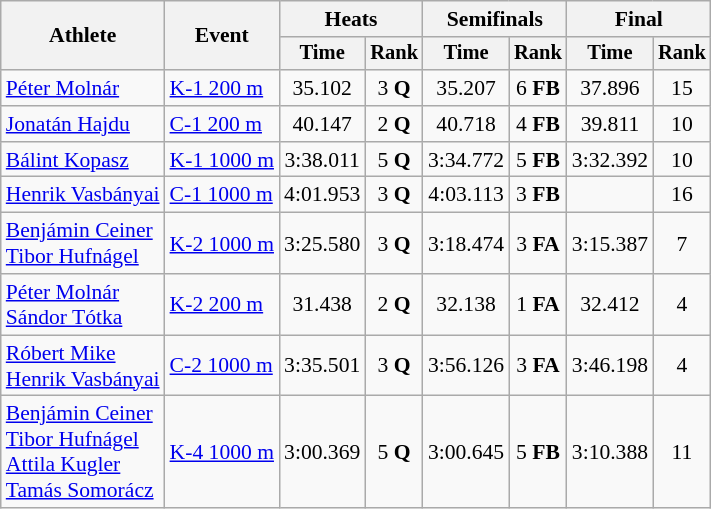<table class=wikitable style="font-size:90%">
<tr>
<th rowspan="2">Athlete</th>
<th rowspan="2">Event</th>
<th colspan=2>Heats</th>
<th colspan=2>Semifinals</th>
<th colspan=2>Final</th>
</tr>
<tr style="font-size:95%">
<th>Time</th>
<th>Rank</th>
<th>Time</th>
<th>Rank</th>
<th>Time</th>
<th>Rank</th>
</tr>
<tr align=center>
<td align=left><a href='#'>Péter Molnár</a></td>
<td align=left><a href='#'>K-1 200 m</a></td>
<td>35.102</td>
<td>3 <strong>Q</strong></td>
<td>35.207</td>
<td>6 <strong>FB</strong></td>
<td>37.896</td>
<td>15</td>
</tr>
<tr align=center>
<td align=left><a href='#'>Jonatán Hajdu</a></td>
<td align=left><a href='#'>C-1 200 m</a></td>
<td>40.147</td>
<td>2 <strong>Q</strong></td>
<td>40.718</td>
<td>4 <strong>FB</strong></td>
<td>39.811</td>
<td>10</td>
</tr>
<tr align=center>
<td align=left><a href='#'>Bálint Kopasz</a></td>
<td align=left><a href='#'>K-1 1000 m</a></td>
<td>3:38.011</td>
<td>5 <strong>Q</strong></td>
<td>3:34.772</td>
<td>5 <strong>FB</strong></td>
<td>3:32.392</td>
<td>10</td>
</tr>
<tr align=center>
<td align=left><a href='#'>Henrik Vasbányai</a></td>
<td align=left><a href='#'>C-1 1000 m</a></td>
<td>4:01.953</td>
<td>3 <strong>Q</strong></td>
<td>4:03.113</td>
<td>3 <strong>FB</strong></td>
<td></td>
<td>16</td>
</tr>
<tr align=center>
<td align=left><a href='#'>Benjámin Ceiner</a><br><a href='#'>Tibor Hufnágel</a></td>
<td align=left><a href='#'>K-2 1000 m</a></td>
<td>3:25.580</td>
<td>3 <strong>Q</strong></td>
<td>3:18.474</td>
<td>3 <strong>FA</strong></td>
<td>3:15.387</td>
<td>7</td>
</tr>
<tr align=center>
<td align=left><a href='#'>Péter Molnár</a><br><a href='#'>Sándor Tótka</a></td>
<td align=left><a href='#'>K-2 200 m</a></td>
<td>31.438</td>
<td>2 <strong>Q</strong></td>
<td>32.138</td>
<td>1 <strong>FA</strong></td>
<td>32.412</td>
<td>4</td>
</tr>
<tr align=center>
<td align=left><a href='#'>Róbert Mike</a><br><a href='#'>Henrik Vasbányai</a></td>
<td align=left><a href='#'>C-2 1000 m</a></td>
<td>3:35.501</td>
<td>3 <strong>Q</strong></td>
<td>3:56.126</td>
<td>3 <strong>FA</strong></td>
<td>3:46.198</td>
<td>4</td>
</tr>
<tr align=center>
<td align=left><a href='#'>Benjámin Ceiner</a><br><a href='#'>Tibor Hufnágel</a><br><a href='#'>Attila Kugler</a><br><a href='#'>Tamás Somorácz</a></td>
<td align=left><a href='#'>K-4 1000 m</a></td>
<td>3:00.369</td>
<td>5 <strong>Q</strong></td>
<td>3:00.645</td>
<td>5 <strong>FB</strong></td>
<td>3:10.388</td>
<td>11</td>
</tr>
</table>
